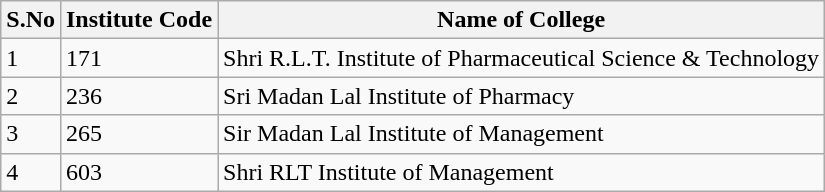<table class="wikitable sortable">
<tr>
<th>S.No</th>
<th>Institute Code</th>
<th>Name of College</th>
</tr>
<tr>
<td>1</td>
<td>171</td>
<td>Shri R.L.T. Institute of Pharmaceutical Science & Technology</td>
</tr>
<tr>
<td>2</td>
<td>236</td>
<td>Sri Madan Lal Institute of Pharmacy</td>
</tr>
<tr>
<td>3</td>
<td>265</td>
<td>Sir Madan Lal Institute of Management</td>
</tr>
<tr>
<td>4</td>
<td>603</td>
<td>Shri RLT Institute of Management</td>
</tr>
</table>
